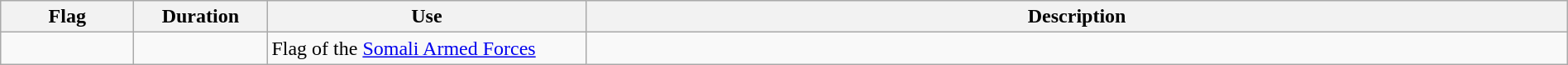<table class="wikitable" width="100%">
<tr>
<th style="width:100px;">Flag</th>
<th style="width:100px;">Duration</th>
<th style="width:250px;">Use</th>
<th style="min-width:250px">Description</th>
</tr>
<tr>
<td></td>
<td></td>
<td>Flag of the <a href='#'>Somali Armed Forces</a></td>
<td></td>
</tr>
</table>
